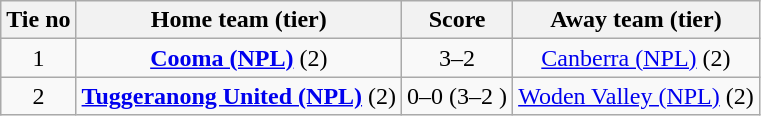<table class="wikitable" style="text-align:center">
<tr>
<th>Tie no</th>
<th>Home team (tier)</th>
<th>Score</th>
<th>Away team (tier)</th>
</tr>
<tr>
<td>1</td>
<td><strong><a href='#'>Cooma (NPL)</a></strong> (2)</td>
<td>3–2</td>
<td><a href='#'>Canberra (NPL)</a> (2)</td>
</tr>
<tr>
<td>2</td>
<td><strong><a href='#'>Tuggeranong United (NPL)</a></strong> (2)</td>
<td>0–0 (3–2 )</td>
<td><a href='#'>Woden Valley (NPL)</a> (2)</td>
</tr>
</table>
